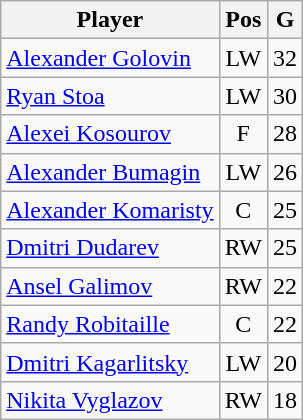<table class="wikitable" style="text-align:center;">
<tr>
<th>Player</th>
<th>Pos</th>
<th>G</th>
</tr>
<tr>
<td style="text-align:left;"> <a href='#'>Alexander Golovin</a></td>
<td>LW</td>
<td>32</td>
</tr>
<tr>
<td style="text-align:left;"> <a href='#'>Ryan Stoa</a></td>
<td>LW</td>
<td>30</td>
</tr>
<tr>
<td style="text-align:left;"> <a href='#'>Alexei Kosourov</a></td>
<td>F</td>
<td>28</td>
</tr>
<tr>
<td style="text-align:left;"> <a href='#'>Alexander Bumagin</a></td>
<td>LW</td>
<td>26</td>
</tr>
<tr>
<td style="text-align:left;"> <a href='#'>Alexander Komaristy</a></td>
<td>C</td>
<td>25</td>
</tr>
<tr>
<td style="text-align:left;"> <a href='#'>Dmitri Dudarev</a></td>
<td>RW</td>
<td>25</td>
</tr>
<tr>
<td style="text-align:left;"> <a href='#'>Ansel Galimov</a></td>
<td>RW</td>
<td>22</td>
</tr>
<tr>
<td style="text-align:left;"> <a href='#'>Randy Robitaille</a></td>
<td>C</td>
<td>22</td>
</tr>
<tr>
<td style="text-align:left;"> <a href='#'>Dmitri Kagarlitsky</a></td>
<td>LW</td>
<td>20</td>
</tr>
<tr>
<td style="text-align:left;"> <a href='#'>Nikita Vyglazov</a></td>
<td>RW</td>
<td>18</td>
</tr>
</table>
